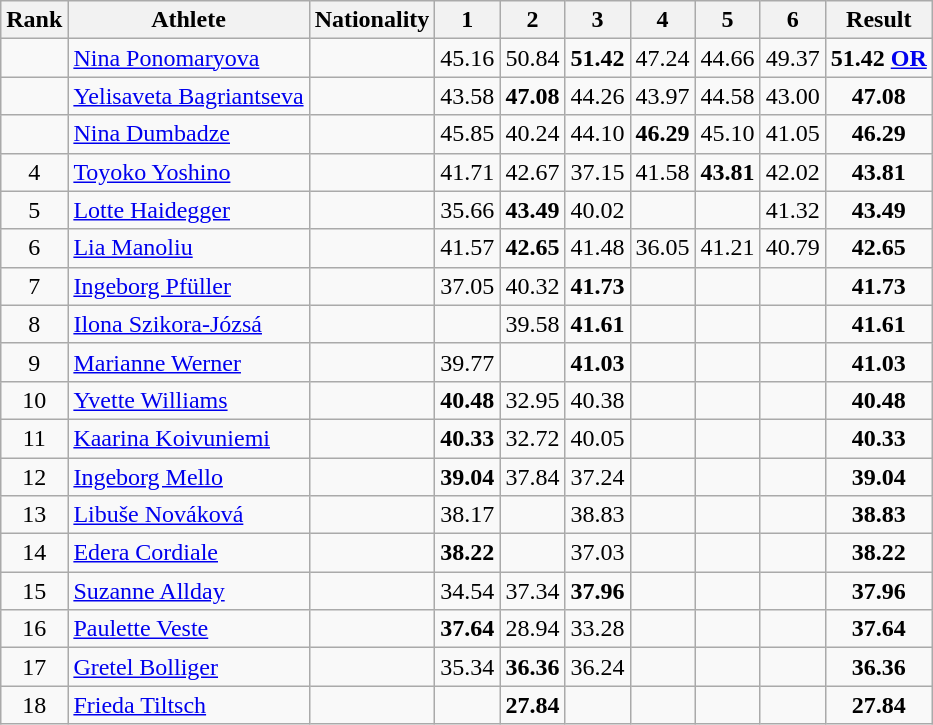<table class="wikitable sortable" style="text-align:center">
<tr>
<th>Rank</th>
<th>Athlete</th>
<th>Nationality</th>
<th>1</th>
<th>2</th>
<th>3</th>
<th>4</th>
<th>5</th>
<th>6</th>
<th>Result</th>
</tr>
<tr>
<td></td>
<td align="left"><a href='#'>Nina Ponomaryova</a></td>
<td align=left></td>
<td>45.16</td>
<td>50.84</td>
<td><strong>51.42</strong></td>
<td>47.24</td>
<td>44.66</td>
<td>49.37</td>
<td><strong>51.42</strong> <strong><a href='#'>OR</a></strong></td>
</tr>
<tr>
<td></td>
<td align="left"><a href='#'>Yelisaveta Bagriantseva</a></td>
<td align=left></td>
<td>43.58</td>
<td><strong>47.08</strong></td>
<td>44.26</td>
<td>43.97</td>
<td>44.58</td>
<td>43.00</td>
<td><strong>47.08</strong></td>
</tr>
<tr>
<td></td>
<td align="left"><a href='#'>Nina Dumbadze</a></td>
<td align=left></td>
<td>45.85</td>
<td>40.24</td>
<td>44.10</td>
<td><strong>46.29</strong></td>
<td>45.10</td>
<td>41.05</td>
<td><strong>46.29</strong></td>
</tr>
<tr>
<td>4</td>
<td align="left"><a href='#'>Toyoko Yoshino</a></td>
<td align=left></td>
<td>41.71</td>
<td>42.67</td>
<td>37.15</td>
<td>41.58</td>
<td><strong>43.81</strong></td>
<td>42.02</td>
<td><strong>43.81</strong></td>
</tr>
<tr>
<td>5</td>
<td align="left"><a href='#'>Lotte Haidegger</a></td>
<td align=left></td>
<td>35.66</td>
<td><strong>43.49</strong></td>
<td>40.02</td>
<td></td>
<td></td>
<td>41.32</td>
<td><strong>43.49</strong></td>
</tr>
<tr>
<td>6</td>
<td align="left"><a href='#'>Lia Manoliu</a></td>
<td align=left></td>
<td>41.57</td>
<td><strong>42.65</strong></td>
<td>41.48</td>
<td>36.05</td>
<td>41.21</td>
<td>40.79</td>
<td><strong>42.65</strong></td>
</tr>
<tr>
<td>7</td>
<td align="left"><a href='#'>Ingeborg Pfüller</a></td>
<td align=left></td>
<td>37.05</td>
<td>40.32</td>
<td><strong>41.73</strong></td>
<td></td>
<td></td>
<td></td>
<td><strong>41.73</strong></td>
</tr>
<tr>
<td>8</td>
<td align="left"><a href='#'>Ilona Szikora-Józsá</a></td>
<td align=left></td>
<td></td>
<td>39.58</td>
<td><strong>41.61</strong></td>
<td></td>
<td></td>
<td></td>
<td><strong>41.61</strong></td>
</tr>
<tr>
<td>9</td>
<td align="left"><a href='#'>Marianne Werner</a></td>
<td align=left></td>
<td>39.77</td>
<td></td>
<td><strong>41.03</strong></td>
<td></td>
<td></td>
<td></td>
<td><strong>41.03</strong></td>
</tr>
<tr>
<td>10</td>
<td align="left"><a href='#'>Yvette Williams</a></td>
<td align=left></td>
<td><strong>40.48</strong></td>
<td>32.95</td>
<td>40.38</td>
<td></td>
<td></td>
<td></td>
<td><strong>40.48</strong></td>
</tr>
<tr>
<td>11</td>
<td align="left"><a href='#'>Kaarina Koivuniemi</a></td>
<td align=left></td>
<td><strong>40.33</strong></td>
<td>32.72</td>
<td>40.05</td>
<td></td>
<td></td>
<td></td>
<td><strong>40.33</strong></td>
</tr>
<tr>
<td>12</td>
<td align="left"><a href='#'>Ingeborg Mello</a></td>
<td align=left></td>
<td><strong>39.04</strong></td>
<td>37.84</td>
<td>37.24</td>
<td></td>
<td></td>
<td></td>
<td><strong>39.04</strong></td>
</tr>
<tr>
<td>13</td>
<td align="left"><a href='#'>Libuše Nováková</a></td>
<td align=left></td>
<td>38.17</td>
<td></td>
<td>38.83</td>
<td></td>
<td></td>
<td></td>
<td><strong>38.83</strong></td>
</tr>
<tr>
<td>14</td>
<td align="left"><a href='#'>Edera Cordiale</a></td>
<td align=left></td>
<td><strong>38.22</strong></td>
<td></td>
<td>37.03</td>
<td></td>
<td></td>
<td></td>
<td><strong>38.22</strong></td>
</tr>
<tr>
<td>15</td>
<td align="left"><a href='#'>Suzanne Allday</a></td>
<td align=left></td>
<td>34.54</td>
<td>37.34</td>
<td><strong>37.96</strong></td>
<td></td>
<td></td>
<td></td>
<td><strong>37.96</strong></td>
</tr>
<tr>
<td>16</td>
<td align="left"><a href='#'>Paulette Veste</a></td>
<td align=left></td>
<td><strong>37.64</strong></td>
<td>28.94</td>
<td>33.28</td>
<td></td>
<td></td>
<td></td>
<td><strong>37.64</strong></td>
</tr>
<tr>
<td>17</td>
<td align="left"><a href='#'>Gretel Bolliger</a></td>
<td align=left></td>
<td>35.34</td>
<td><strong>36.36</strong></td>
<td>36.24</td>
<td></td>
<td></td>
<td></td>
<td><strong>36.36</strong></td>
</tr>
<tr>
<td>18</td>
<td align="left"><a href='#'>Frieda Tiltsch</a></td>
<td align=left></td>
<td></td>
<td><strong>27.84</strong></td>
<td></td>
<td></td>
<td></td>
<td></td>
<td><strong>27.84</strong></td>
</tr>
</table>
